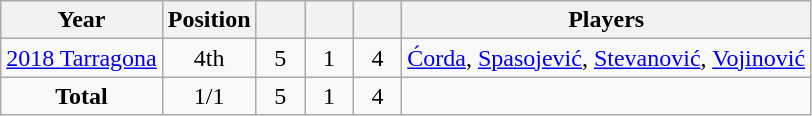<table class="wikitable" style="text-align: center;">
<tr>
<th>Year</th>
<th>Position</th>
<th width=25px></th>
<th width=25px></th>
<th width=25px></th>
<th>Players</th>
</tr>
<tr>
<td style="text-align: left;"> <a href='#'>2018 Tarragona</a></td>
<td>4th</td>
<td>5</td>
<td>1</td>
<td>4</td>
<td><a href='#'>Ćorda</a>, <a href='#'>Spasojević</a>, <a href='#'>Stevanović</a>, <a href='#'>Vojinović</a></td>
</tr>
<tr>
<td><strong>Total</strong></td>
<td>1/1</td>
<td>5</td>
<td>1</td>
<td>4</td>
<td></td>
</tr>
</table>
